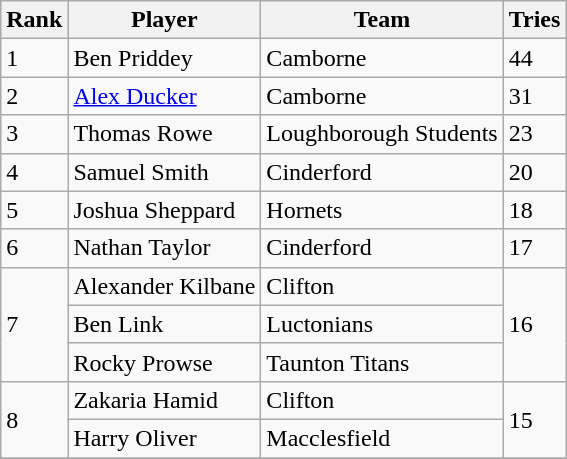<table class="wikitable">
<tr>
<th>Rank</th>
<th>Player</th>
<th>Team</th>
<th>Tries</th>
</tr>
<tr>
<td>1</td>
<td>Ben Priddey</td>
<td>Camborne</td>
<td>44</td>
</tr>
<tr>
<td>2</td>
<td><a href='#'>Alex Ducker</a></td>
<td>Camborne</td>
<td>31</td>
</tr>
<tr>
<td>3</td>
<td>Thomas Rowe</td>
<td>Loughborough Students</td>
<td>23</td>
</tr>
<tr>
<td>4</td>
<td>Samuel Smith</td>
<td>Cinderford</td>
<td>20</td>
</tr>
<tr>
<td>5</td>
<td>Joshua Sheppard</td>
<td>Hornets</td>
<td>18</td>
</tr>
<tr>
<td>6</td>
<td>Nathan Taylor</td>
<td>Cinderford</td>
<td>17</td>
</tr>
<tr>
<td rowspan=3>7</td>
<td>Alexander Kilbane</td>
<td>Clifton</td>
<td rowspan=3>16</td>
</tr>
<tr>
<td>Ben Link</td>
<td>Luctonians</td>
</tr>
<tr>
<td>Rocky Prowse</td>
<td>Taunton Titans</td>
</tr>
<tr>
<td rowspan=2>8</td>
<td>Zakaria Hamid</td>
<td>Clifton</td>
<td rowspan=2>15</td>
</tr>
<tr>
<td>Harry Oliver</td>
<td>Macclesfield</td>
</tr>
<tr>
</tr>
</table>
